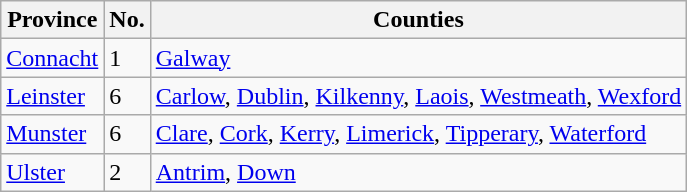<table class="wikitable">
<tr>
<th>Province</th>
<th>No.</th>
<th>Counties</th>
</tr>
<tr>
<td><a href='#'>Connacht</a></td>
<td>1</td>
<td><a href='#'>Galway</a></td>
</tr>
<tr>
<td><a href='#'>Leinster</a></td>
<td>6</td>
<td><a href='#'>Carlow</a>, <a href='#'>Dublin</a>, <a href='#'>Kilkenny</a>, <a href='#'>Laois</a>, <a href='#'>Westmeath</a>, <a href='#'>Wexford</a></td>
</tr>
<tr>
<td><a href='#'>Munster</a></td>
<td>6</td>
<td><a href='#'>Clare</a>, <a href='#'>Cork</a>, <a href='#'>Kerry</a>, <a href='#'>Limerick</a>, <a href='#'>Tipperary</a>, <a href='#'>Waterford</a></td>
</tr>
<tr>
<td><a href='#'>Ulster</a></td>
<td>2</td>
<td><a href='#'>Antrim</a>, <a href='#'>Down</a></td>
</tr>
</table>
